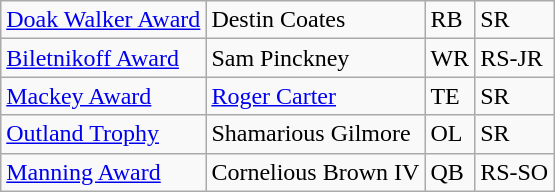<table class="wikitable">
<tr>
<td><a href='#'>Doak Walker Award</a></td>
<td>Destin Coates</td>
<td>RB</td>
<td>SR</td>
</tr>
<tr>
<td><a href='#'>Biletnikoff Award</a></td>
<td>Sam Pinckney</td>
<td>WR</td>
<td>RS-JR</td>
</tr>
<tr>
<td><a href='#'>Mackey Award</a></td>
<td><a href='#'>Roger Carter</a></td>
<td>TE</td>
<td>SR</td>
</tr>
<tr>
<td><a href='#'>Outland Trophy</a></td>
<td>Shamarious Gilmore</td>
<td>OL</td>
<td>SR</td>
</tr>
<tr>
<td><a href='#'>Manning Award</a></td>
<td>Cornelious Brown IV</td>
<td>QB</td>
<td>RS-SO</td>
</tr>
</table>
